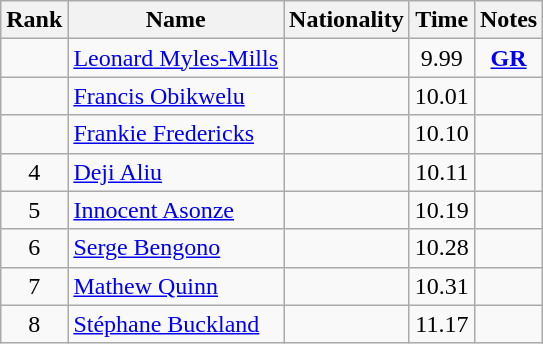<table class="wikitable sortable" style="text-align:center">
<tr>
<th>Rank</th>
<th>Name</th>
<th>Nationality</th>
<th>Time</th>
<th>Notes</th>
</tr>
<tr>
<td></td>
<td align=left><a href='#'>Leonard Myles-Mills</a></td>
<td align=left></td>
<td>9.99</td>
<td><strong><a href='#'>GR</a></strong></td>
</tr>
<tr>
<td></td>
<td align=left><a href='#'>Francis Obikwelu</a></td>
<td align=left></td>
<td>10.01</td>
<td></td>
</tr>
<tr>
<td></td>
<td align=left><a href='#'>Frankie Fredericks</a></td>
<td align=left></td>
<td>10.10</td>
<td></td>
</tr>
<tr>
<td>4</td>
<td align=left><a href='#'>Deji Aliu</a></td>
<td align=left></td>
<td>10.11</td>
<td></td>
</tr>
<tr>
<td>5</td>
<td align=left><a href='#'>Innocent Asonze</a></td>
<td align=left></td>
<td>10.19</td>
<td></td>
</tr>
<tr>
<td>6</td>
<td align=left><a href='#'>Serge Bengono</a></td>
<td align=left></td>
<td>10.28</td>
<td></td>
</tr>
<tr>
<td>7</td>
<td align=left><a href='#'>Mathew Quinn</a></td>
<td align=left></td>
<td>10.31</td>
<td></td>
</tr>
<tr>
<td>8</td>
<td align=left><a href='#'>Stéphane Buckland</a></td>
<td align=left></td>
<td>11.17</td>
<td></td>
</tr>
</table>
